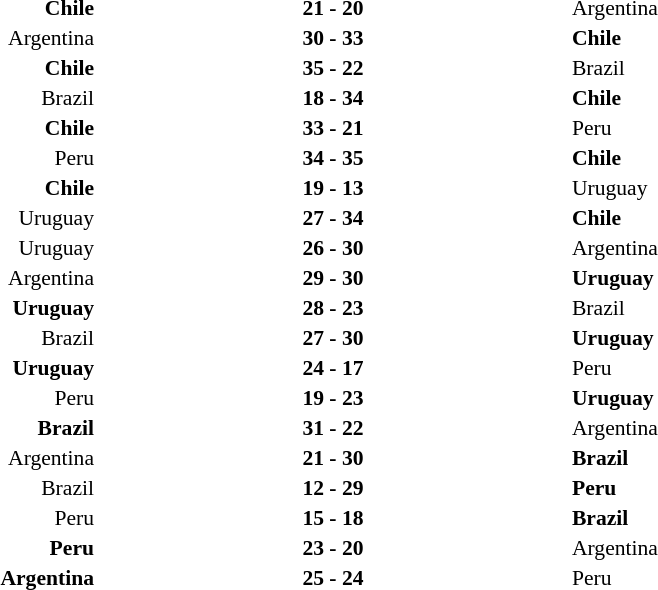<table width=75% cellspacing=1>
<tr>
<th width=25%></th>
<th width=25%></th>
<th width=25%></th>
</tr>
<tr style=font-size:90%>
<td align=right><strong>Chile</strong></td>
<td align=center><strong>21 - 20</strong></td>
<td>Argentina</td>
</tr>
<tr style=font-size:90%>
<td align=right>Argentina</td>
<td align=center><strong>30 - 33</strong></td>
<td><strong>Chile</strong></td>
</tr>
<tr style=font-size:90%>
<td align=right><strong>Chile</strong></td>
<td align=center><strong>35 - 22</strong></td>
<td>Brazil</td>
</tr>
<tr style=font-size:90%>
<td align=right>Brazil</td>
<td align=center><strong>18 - 34</strong></td>
<td><strong>Chile</strong></td>
</tr>
<tr style=font-size:90%>
<td align=right><strong>Chile</strong></td>
<td align=center><strong>33 - 21</strong></td>
<td>Peru</td>
</tr>
<tr style=font-size:90%>
<td align=right>Peru</td>
<td align=center><strong>34 - 35</strong></td>
<td><strong>Chile</strong></td>
</tr>
<tr style=font-size:90%>
<td align=right><strong>Chile</strong></td>
<td align=center><strong>19 - 13</strong></td>
<td>Uruguay</td>
</tr>
<tr style=font-size:90%>
<td align=right>Uruguay</td>
<td align=center><strong>27 - 34</strong></td>
<td><strong>Chile</strong></td>
</tr>
<tr style=font-size:90%>
<td align=right>Uruguay</td>
<td align=center><strong>26 - 30</strong></td>
<td>Argentina</td>
</tr>
<tr style=font-size:90%>
<td align=right>Argentina</td>
<td align=center><strong>29 - 30</strong></td>
<td><strong>Uruguay</strong></td>
</tr>
<tr style=font-size:90%>
<td align=right><strong>Uruguay</strong></td>
<td align=center><strong>28 - 23</strong></td>
<td>Brazil</td>
</tr>
<tr style=font-size:90%>
<td align=right>Brazil</td>
<td align=center><strong>27 - 30</strong></td>
<td><strong>Uruguay</strong></td>
</tr>
<tr style=font-size:90%>
<td align=right><strong>Uruguay</strong></td>
<td align=center><strong>24 - 17</strong></td>
<td>Peru</td>
</tr>
<tr style=font-size:90%>
<td align=right>Peru</td>
<td align=center><strong>19 - 23</strong></td>
<td><strong>Uruguay</strong></td>
</tr>
<tr style=font-size:90%>
<td align=right><strong>Brazil</strong></td>
<td align=center><strong>31 - 22</strong></td>
<td>Argentina</td>
</tr>
<tr style=font-size:90%>
<td align=right>Argentina</td>
<td align=center><strong>21 - 30</strong></td>
<td><strong>Brazil</strong></td>
</tr>
<tr style=font-size:90%>
<td align=right>Brazil</td>
<td align=center><strong>12 - 29</strong></td>
<td><strong>Peru</strong></td>
</tr>
<tr style=font-size:90%>
<td align=right>Peru</td>
<td align=center><strong>15 - 18</strong></td>
<td><strong>Brazil</strong></td>
</tr>
<tr style=font-size:90%>
<td align=right><strong>Peru</strong></td>
<td align=center><strong>23 - 20</strong></td>
<td>Argentina</td>
</tr>
<tr style=font-size:90%>
<td align=right><strong>Argentina</strong></td>
<td align=center><strong>25 - 24</strong></td>
<td>Peru</td>
</tr>
</table>
